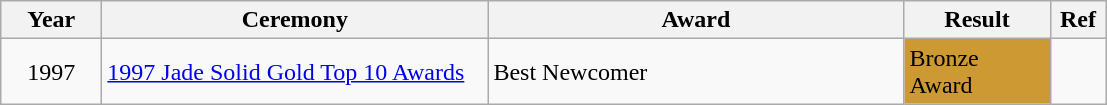<table class="wikitable">
<tr>
<th width=60>Year</th>
<th width="250">Ceremony</th>
<th width="270">Award</th>
<th width="90">Result</th>
<th width="30">Ref</th>
</tr>
<tr>
<td align="center">1997</td>
<td><a href='#'>1997 Jade Solid Gold Top 10 Awards</a></td>
<td>Best Newcomer</td>
<td style="background: #CC9933"><div>Bronze Award</div></td>
<td align="center"></td>
</tr>
</table>
